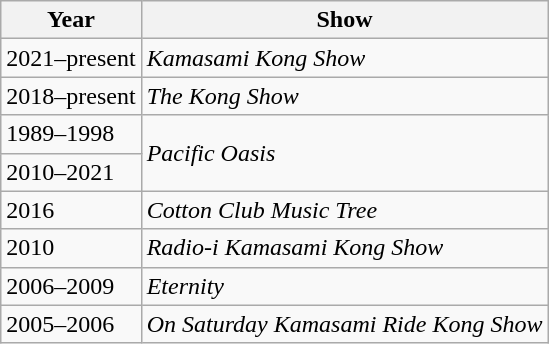<table class="wikitable">
<tr>
<th>Year</th>
<th>Show</th>
</tr>
<tr>
<td align="center">2021–present</td>
<td><em>Kamasami Kong Show</em></td>
</tr>
<tr>
<td align="center">2018–present</td>
<td><em>The Kong Show</em></td>
</tr>
<tr>
<td align=left>1989–1998</td>
<td rowspan=2><em>Pacific Oasis</em></td>
</tr>
<tr>
<td align=left>2010–2021</td>
</tr>
<tr>
<td align=left>2016</td>
<td><em>Cotton Club Music Tree</em></td>
</tr>
<tr>
<td align=left>2010</td>
<td><em>Radio-i Kamasami Kong Show</em></td>
</tr>
<tr>
<td align=left>2006–2009</td>
<td><em>Eternity</em></td>
</tr>
<tr>
<td align=left>2005–2006</td>
<td><em>On Saturday Kamasami Ride Kong Show</em></td>
</tr>
</table>
